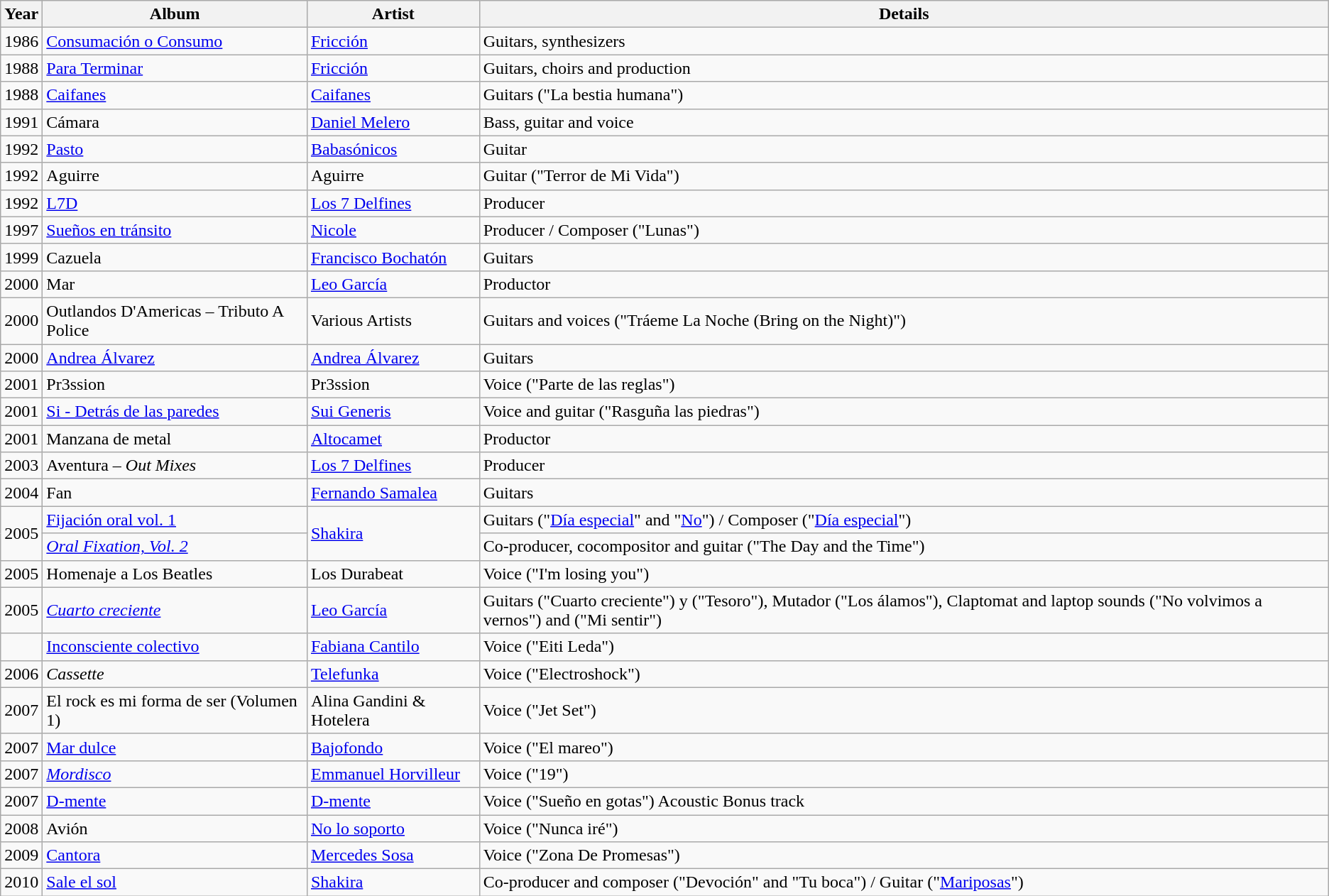<table class="wikitable">
<tr>
<th scope="col">Year</th>
<th scope="col">Album</th>
<th scope="col">Artist</th>
<th scope="col">Details</th>
</tr>
<tr>
<td>1986</td>
<td><a href='#'>Consumación o Consumo</a></td>
<td><a href='#'>Fricción</a></td>
<td>Guitars, synthesizers</td>
</tr>
<tr>
<td>1988</td>
<td><a href='#'>Para Terminar</a></td>
<td><a href='#'>Fricción</a></td>
<td>Guitars, choirs and production</td>
</tr>
<tr>
<td>1988</td>
<td><a href='#'>Caifanes</a></td>
<td><a href='#'>Caifanes</a></td>
<td>Guitars ("La bestia humana")</td>
</tr>
<tr>
<td>1991</td>
<td>Cámara</td>
<td><a href='#'>Daniel Melero</a></td>
<td>Bass, guitar and voice</td>
</tr>
<tr>
<td>1992</td>
<td><a href='#'>Pasto</a></td>
<td><a href='#'>Babasónicos</a></td>
<td>Guitar</td>
</tr>
<tr>
<td>1992</td>
<td>Aguirre</td>
<td>Aguirre</td>
<td>Guitar ("Terror de Mi Vida")</td>
</tr>
<tr>
<td>1992</td>
<td><a href='#'>L7D</a></td>
<td><a href='#'>Los 7 Delfines</a></td>
<td>Producer</td>
</tr>
<tr>
<td>1997</td>
<td><a href='#'>Sueños en tránsito</a></td>
<td><a href='#'>Nicole</a></td>
<td>Producer / Composer ("Lunas")</td>
</tr>
<tr>
<td>1999</td>
<td>Cazuela</td>
<td><a href='#'>Francisco Bochatón</a></td>
<td>Guitars</td>
</tr>
<tr>
<td>2000</td>
<td>Mar</td>
<td><a href='#'>Leo García</a></td>
<td>Productor</td>
</tr>
<tr>
<td>2000</td>
<td>Outlandos D'Americas – Tributo A Police</td>
<td>Various Artists</td>
<td>Guitars and voices ("Tráeme La Noche (Bring on the Night)")</td>
</tr>
<tr>
<td>2000</td>
<td><a href='#'>Andrea Álvarez</a></td>
<td><a href='#'>Andrea Álvarez</a></td>
<td>Guitars</td>
</tr>
<tr>
<td>2001</td>
<td>Pr3ssion</td>
<td>Pr3ssion</td>
<td>Voice ("Parte de las reglas")</td>
</tr>
<tr>
<td>2001</td>
<td><a href='#'>Si - Detrás de las paredes</a></td>
<td><a href='#'>Sui Generis</a></td>
<td>Voice and guitar ("Rasguña las piedras")</td>
</tr>
<tr>
<td>2001</td>
<td>Manzana de metal</td>
<td><a href='#'>Altocamet</a></td>
<td>Productor</td>
</tr>
<tr>
<td>2003</td>
<td>Aventura – <em>Out Mixes</em></td>
<td><a href='#'>Los 7 Delfines</a></td>
<td>Producer</td>
</tr>
<tr>
<td>2004</td>
<td>Fan</td>
<td><a href='#'>Fernando Samalea</a></td>
<td>Guitars</td>
</tr>
<tr>
<td rowspan="2">2005</td>
<td><a href='#'>Fijación oral vol. 1</a></td>
<td rowspan="2"><a href='#'>Shakira</a></td>
<td>Guitars ("<a href='#'>Día especial</a>" and "<a href='#'>No</a>") / Composer ("<a href='#'>Día especial</a>")</td>
</tr>
<tr>
<td><em><a href='#'>Oral Fixation, Vol. 2</a></em></td>
<td>Co-producer, cocompositor and guitar ("The Day and the Time")</td>
</tr>
<tr>
<td>2005</td>
<td>Homenaje a Los Beatles</td>
<td>Los Durabeat</td>
<td>Voice ("I'm losing you")</td>
</tr>
<tr>
<td>2005</td>
<td><em><a href='#'>Cuarto creciente</a></em></td>
<td><a href='#'>Leo García</a></td>
<td>Guitars ("Cuarto creciente") y ("Tesoro"), Mutador ("Los álamos"), Claptomat and laptop sounds ("No volvimos a vernos") and ("Mi sentir")</td>
</tr>
<tr>
<td 2005></td>
<td><a href='#'>Inconsciente colectivo</a></td>
<td><a href='#'>Fabiana Cantilo</a></td>
<td>Voice ("Eiti Leda")</td>
</tr>
<tr>
<td>2006</td>
<td><em>Cassette</em></td>
<td><a href='#'>Telefunka</a></td>
<td>Voice ("Electroshock")</td>
</tr>
<tr>
<td>2007</td>
<td>El rock es mi forma de ser (Volumen 1)</td>
<td>Alina Gandini & Hotelera</td>
<td>Voice ("Jet Set")</td>
</tr>
<tr>
<td>2007</td>
<td><a href='#'>Mar dulce</a></td>
<td><a href='#'>Bajofondo</a></td>
<td>Voice ("El mareo")</td>
</tr>
<tr>
<td>2007</td>
<td><em><a href='#'>Mordisco</a></em></td>
<td><a href='#'>Emmanuel Horvilleur</a></td>
<td>Voice ("19")</td>
</tr>
<tr>
<td>2007</td>
<td><a href='#'>D-mente</a></td>
<td><a href='#'>D-mente</a></td>
<td>Voice ("Sueño en gotas") Acoustic Bonus track</td>
</tr>
<tr>
<td>2008</td>
<td>Avión</td>
<td><a href='#'>No lo soporto</a></td>
<td>Voice ("Nunca iré")</td>
</tr>
<tr>
<td>2009</td>
<td><a href='#'>Cantora</a></td>
<td><a href='#'>Mercedes Sosa</a></td>
<td>Voice ("Zona De Promesas")</td>
</tr>
<tr>
<td>2010</td>
<td><a href='#'>Sale el sol</a></td>
<td><a href='#'>Shakira</a></td>
<td>Co-producer and composer ("Devoción" and "Tu boca") / Guitar ("<a href='#'>Mariposas</a>")</td>
</tr>
</table>
